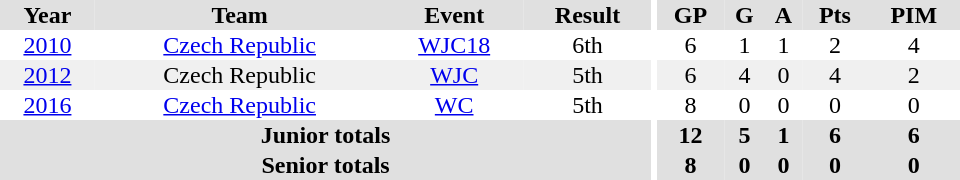<table border="0" cellpadding="1" cellspacing="0" ID="Table3" style="text-align:center; width:40em">
<tr ALIGN="center" bgcolor="#e0e0e0">
<th>Year</th>
<th>Team</th>
<th>Event</th>
<th>Result</th>
<th rowspan="99" bgcolor="#ffffff"></th>
<th>GP</th>
<th>G</th>
<th>A</th>
<th>Pts</th>
<th>PIM</th>
</tr>
<tr>
<td><a href='#'>2010</a></td>
<td><a href='#'>Czech Republic</a></td>
<td><a href='#'>WJC18</a></td>
<td>6th</td>
<td>6</td>
<td>1</td>
<td>1</td>
<td>2</td>
<td>4</td>
</tr>
<tr bgcolor="#f0f0f0">
<td><a href='#'>2012</a></td>
<td>Czech Republic</td>
<td><a href='#'>WJC</a></td>
<td>5th</td>
<td>6</td>
<td>4</td>
<td>0</td>
<td>4</td>
<td>2</td>
</tr>
<tr>
<td><a href='#'>2016</a></td>
<td><a href='#'>Czech Republic</a></td>
<td><a href='#'>WC</a></td>
<td>5th</td>
<td>8</td>
<td>0</td>
<td>0</td>
<td>0</td>
<td>0</td>
</tr>
<tr bgcolor="#e0e0e0">
<th colspan="4">Junior totals</th>
<th>12</th>
<th>5</th>
<th>1</th>
<th>6</th>
<th>6</th>
</tr>
<tr bgcolor="#e0e0e0">
<th colspan="4">Senior totals</th>
<th>8</th>
<th>0</th>
<th>0</th>
<th>0</th>
<th>0</th>
</tr>
</table>
